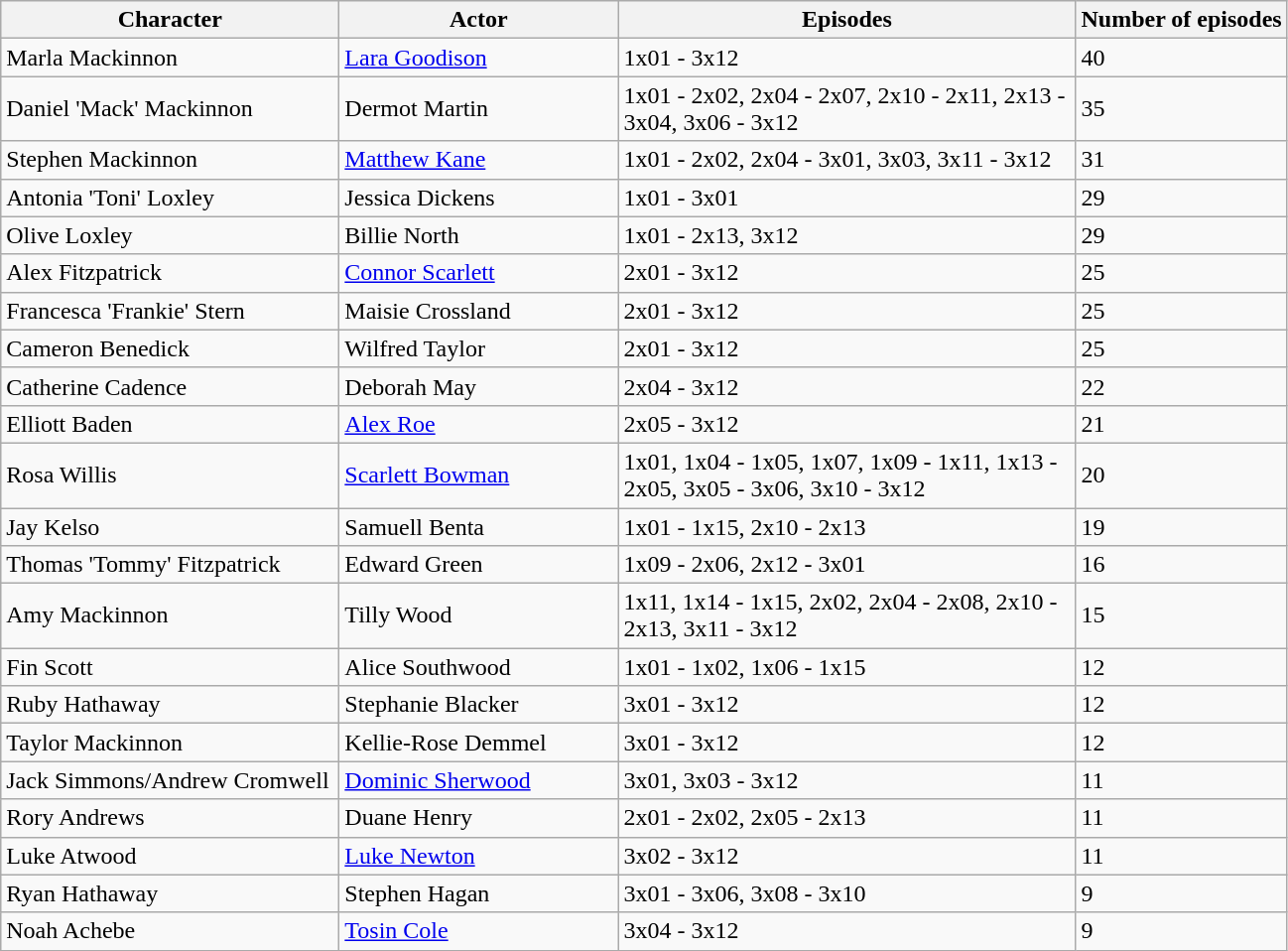<table class="wikitable">
<tr>
<th width="220">Character</th>
<th width="180">Actor</th>
<th width="300">Episodes</th>
<th width-"250">Number of episodes</th>
</tr>
<tr>
<td>Marla Mackinnon</td>
<td><a href='#'>Lara Goodison</a></td>
<td>1x01 - 3x12</td>
<td>40</td>
</tr>
<tr>
<td>Daniel 'Mack' Mackinnon</td>
<td>Dermot Martin</td>
<td>1x01 - 2x02, 2x04 - 2x07, 2x10 - 2x11, 2x13 - 3x04, 3x06 - 3x12</td>
<td>35</td>
</tr>
<tr>
<td>Stephen Mackinnon</td>
<td><a href='#'>Matthew Kane</a></td>
<td>1x01 - 2x02, 2x04 - 3x01, 3x03, 3x11 - 3x12</td>
<td>31</td>
</tr>
<tr>
<td>Antonia 'Toni' Loxley</td>
<td>Jessica Dickens</td>
<td>1x01 - 3x01</td>
<td>29</td>
</tr>
<tr>
<td>Olive Loxley</td>
<td>Billie North</td>
<td>1x01 - 2x13, 3x12</td>
<td>29</td>
</tr>
<tr>
<td>Alex Fitzpatrick</td>
<td><a href='#'>Connor Scarlett</a></td>
<td>2x01 - 3x12</td>
<td>25</td>
</tr>
<tr>
<td>Francesca 'Frankie' Stern</td>
<td>Maisie Crossland</td>
<td>2x01 - 3x12</td>
<td>25</td>
</tr>
<tr>
<td>Cameron Benedick</td>
<td>Wilfred Taylor</td>
<td>2x01 - 3x12</td>
<td>25</td>
</tr>
<tr>
<td>Catherine Cadence</td>
<td>Deborah May</td>
<td>2x04 - 3x12</td>
<td>22</td>
</tr>
<tr>
<td>Elliott Baden</td>
<td><a href='#'>Alex Roe</a></td>
<td>2x05 - 3x12</td>
<td>21</td>
</tr>
<tr>
<td>Rosa Willis</td>
<td><a href='#'>Scarlett Bowman</a></td>
<td>1x01, 1x04 - 1x05, 1x07, 1x09 - 1x11, 1x13 - 2x05, 3x05 - 3x06, 3x10 - 3x12</td>
<td>20</td>
</tr>
<tr>
<td>Jay Kelso</td>
<td>Samuell Benta</td>
<td>1x01 - 1x15, 2x10 - 2x13</td>
<td>19</td>
</tr>
<tr>
<td>Thomas 'Tommy' Fitzpatrick</td>
<td>Edward Green</td>
<td>1x09 - 2x06, 2x12 - 3x01</td>
<td>16</td>
</tr>
<tr>
<td>Amy Mackinnon</td>
<td>Tilly Wood</td>
<td>1x11, 1x14 - 1x15, 2x02, 2x04 - 2x08, 2x10 - 2x13, 3x11 - 3x12</td>
<td>15</td>
</tr>
<tr>
<td>Fin Scott</td>
<td>Alice Southwood</td>
<td>1x01 - 1x02, 1x06 - 1x15</td>
<td>12</td>
</tr>
<tr>
<td>Ruby Hathaway</td>
<td>Stephanie Blacker</td>
<td>3x01 - 3x12</td>
<td>12</td>
</tr>
<tr>
<td>Taylor Mackinnon</td>
<td>Kellie-Rose Demmel</td>
<td>3x01 - 3x12</td>
<td>12</td>
</tr>
<tr>
<td>Jack Simmons/Andrew Cromwell</td>
<td><a href='#'>Dominic Sherwood</a></td>
<td>3x01, 3x03 - 3x12</td>
<td>11</td>
</tr>
<tr>
<td>Rory Andrews</td>
<td>Duane Henry</td>
<td>2x01 - 2x02, 2x05 - 2x13</td>
<td>11</td>
</tr>
<tr>
<td>Luke Atwood</td>
<td><a href='#'>Luke Newton</a></td>
<td>3x02 - 3x12</td>
<td>11</td>
</tr>
<tr>
<td>Ryan Hathaway</td>
<td>Stephen Hagan</td>
<td>3x01 - 3x06, 3x08 - 3x10</td>
<td>9</td>
</tr>
<tr>
<td>Noah Achebe</td>
<td><a href='#'>Tosin Cole</a></td>
<td>3x04 - 3x12</td>
<td>9</td>
</tr>
</table>
